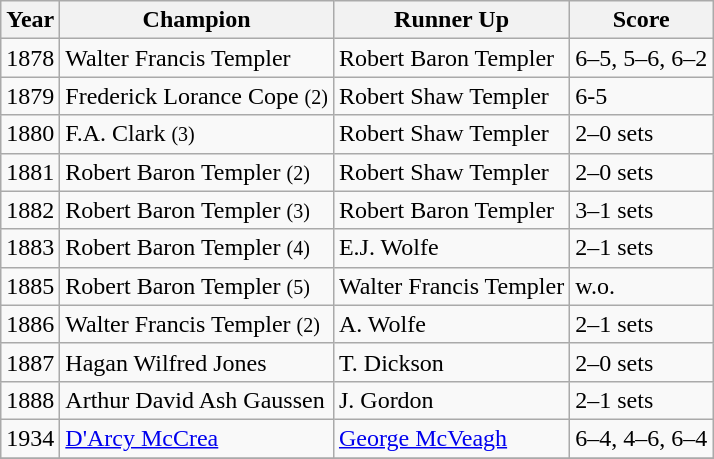<table class="wikitable sortable">
<tr>
<th>Year</th>
<th>Champion</th>
<th>Runner Up</th>
<th>Score</th>
</tr>
<tr>
<td>1878</td>
<td> Walter Francis Templer</td>
<td> Robert Baron Templer</td>
<td>6–5, 5–6, 6–2</td>
</tr>
<tr>
<td>1879</td>
<td> Frederick Lorance Cope  <small>(2)</small></td>
<td> Robert Shaw Templer</td>
<td>6-5</td>
</tr>
<tr>
<td>1880</td>
<td> F.A. Clark  <small>(3)</small></td>
<td> Robert Shaw Templer</td>
<td>2–0 sets</td>
</tr>
<tr>
<td>1881</td>
<td> Robert Baron Templer <small>(2)</small></td>
<td> Robert Shaw Templer</td>
<td>2–0 sets</td>
</tr>
<tr>
<td>1882</td>
<td> Robert Baron Templer <small>(3)</small></td>
<td> Robert Baron Templer</td>
<td>3–1 sets</td>
</tr>
<tr>
<td>1883</td>
<td> Robert Baron Templer <small>(4)</small></td>
<td> E.J. Wolfe</td>
<td>2–1 sets</td>
</tr>
<tr>
<td>1885</td>
<td> Robert Baron Templer <small>(5)</small></td>
<td> Walter Francis Templer</td>
<td>w.o.</td>
</tr>
<tr>
<td>1886</td>
<td> Walter Francis Templer <small>(2)</small></td>
<td>  A. Wolfe</td>
<td>2–1 sets</td>
</tr>
<tr>
<td>1887</td>
<td>  Hagan Wilfred Jones</td>
<td> T. Dickson</td>
<td>2–0 sets</td>
</tr>
<tr>
<td>1888</td>
<td>  Arthur David Ash Gaussen</td>
<td> J. Gordon</td>
<td>2–1 sets</td>
</tr>
<tr>
<td>1934</td>
<td> <a href='#'>D'Arcy McCrea</a></td>
<td> <a href='#'>George McVeagh</a></td>
<td>6–4, 4–6, 6–4</td>
</tr>
<tr>
</tr>
</table>
